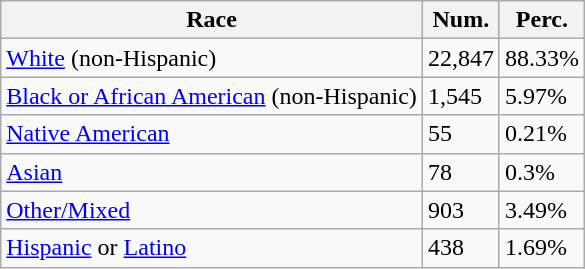<table class="wikitable">
<tr>
<th>Race</th>
<th>Num.</th>
<th>Perc.</th>
</tr>
<tr>
<td><a href='#'>White</a> (non-Hispanic)</td>
<td>22,847</td>
<td>88.33%</td>
</tr>
<tr>
<td><a href='#'>Black or African American</a> (non-Hispanic)</td>
<td>1,545</td>
<td>5.97%</td>
</tr>
<tr>
<td><a href='#'>Native American</a></td>
<td>55</td>
<td>0.21%</td>
</tr>
<tr>
<td><a href='#'>Asian</a></td>
<td>78</td>
<td>0.3%</td>
</tr>
<tr>
<td><a href='#'>Other/Mixed</a></td>
<td>903</td>
<td>3.49%</td>
</tr>
<tr>
<td><a href='#'>Hispanic</a> or <a href='#'>Latino</a></td>
<td>438</td>
<td>1.69%</td>
</tr>
</table>
